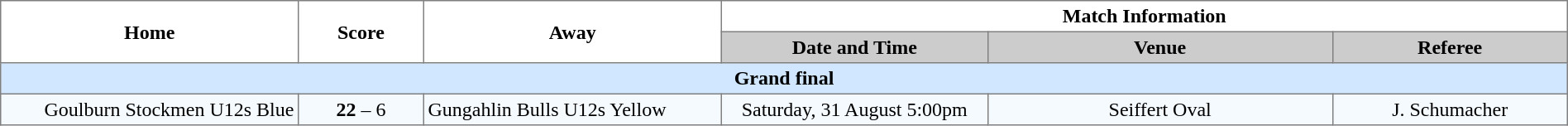<table border="1" cellpadding="3" cellspacing="0" width="100%" style="border-collapse:collapse;  text-align:center;">
<tr>
<th rowspan="2" width="19%">Home</th>
<th rowspan="2" width="8%">Score</th>
<th rowspan="2" width="19%">Away</th>
<th colspan="3">Match Information</th>
</tr>
<tr bgcolor="#CCCCCC">
<th width="17%">Date and Time</th>
<th width="22%">Venue</th>
<th width="50%">Referee</th>
</tr>
<tr style="background:#d0e7ff;">
<td colspan="6"><strong>Grand final</strong></td>
</tr>
<tr style="text-align:center; background:#f5faff;">
<td align="right">Goulburn Stockmen U12s Blue </td>
<td><strong>22</strong> – 6</td>
<td align="left"> Gungahlin Bulls U12s Yellow</td>
<td>Saturday, 31 August 5:00pm</td>
<td>Seiffert Oval</td>
<td>J. Schumacher</td>
</tr>
</table>
